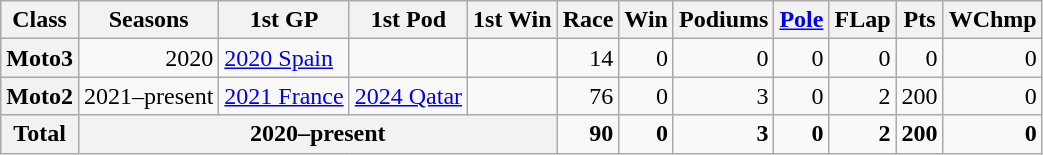<table class="wikitable" style="text-align:right;">
<tr>
<th>Class</th>
<th>Seasons</th>
<th>1st GP</th>
<th>1st Pod</th>
<th>1st Win</th>
<th>Race</th>
<th>Win</th>
<th>Podiums</th>
<th><a href='#'>Pole</a></th>
<th>FLap</th>
<th>Pts</th>
<th>WChmp</th>
</tr>
<tr>
<th>Moto3</th>
<td>2020</td>
<td style="text-align:left;"><a href='#'>2020 Spain</a></td>
<td></td>
<td></td>
<td>14</td>
<td>0</td>
<td>0</td>
<td>0</td>
<td>0</td>
<td>0</td>
<td>0</td>
</tr>
<tr>
<th>Moto2</th>
<td>2021–present</td>
<td style="text-align:left;"><a href='#'>2021 France</a></td>
<td style="text-align:left;"><a href='#'>2024 Qatar</a></td>
<td style="text-align:left;"></td>
<td>76</td>
<td>0</td>
<td>3</td>
<td>0</td>
<td>2</td>
<td>200</td>
<td>0</td>
</tr>
<tr>
<th>Total</th>
<th colspan="4">2020–present</th>
<td><strong>90</strong></td>
<td><strong>0</strong></td>
<td><strong>3</strong></td>
<td><strong>0</strong></td>
<td><strong>2</strong></td>
<td><strong>200</strong></td>
<td><strong>0</strong></td>
</tr>
</table>
